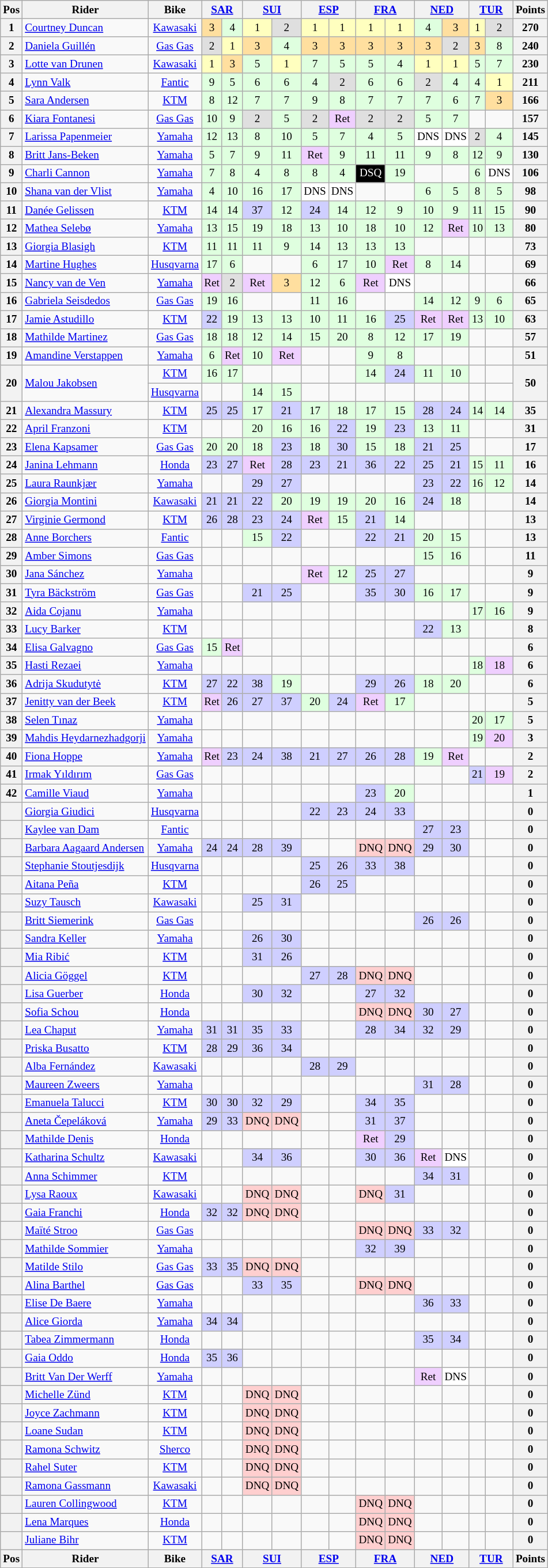<table class="wikitable" style="font-size: 80%; text-align:center">
<tr valign="top">
<th valign="middle">Pos</th>
<th valign="middle">Rider</th>
<th valign="middle">Bike</th>
<th colspan=2><a href='#'>SAR</a><br></th>
<th colspan=2><a href='#'>SUI</a><br></th>
<th colspan=2><a href='#'>ESP</a><br></th>
<th colspan=2><a href='#'>FRA</a><br></th>
<th colspan=2><a href='#'>NED</a><br></th>
<th colspan=2><a href='#'>TUR</a><br></th>
<th valign="middle">Points</th>
</tr>
<tr>
<th>1</th>
<td align=left> <a href='#'>Courtney Duncan</a></td>
<td><a href='#'>Kawasaki</a></td>
<td style="background:#ffdf9f;">3</td>
<td style="background:#dfffdf;">4</td>
<td style="background:#ffffbf;">1</td>
<td style="background:#dfdfdf;">2</td>
<td style="background:#ffffbf;">1</td>
<td style="background:#ffffbf;">1</td>
<td style="background:#ffffbf;">1</td>
<td style="background:#ffffbf;">1</td>
<td style="background:#dfffdf;">4</td>
<td style="background:#ffdf9f;">3</td>
<td style="background:#ffffbf;">1</td>
<td style="background:#dfdfdf;">2</td>
<th>270</th>
</tr>
<tr>
<th>2</th>
<td align=left> <a href='#'>Daniela Guillén</a></td>
<td><a href='#'>Gas Gas</a></td>
<td style="background:#dfdfdf;">2</td>
<td style="background:#ffffbf;">1</td>
<td style="background:#ffdf9f;">3</td>
<td style="background:#dfffdf;">4</td>
<td style="background:#ffdf9f;">3</td>
<td style="background:#ffdf9f;">3</td>
<td style="background:#ffdf9f;">3</td>
<td style="background:#ffdf9f;">3</td>
<td style="background:#ffdf9f;">3</td>
<td style="background:#dfdfdf;">2</td>
<td style="background:#ffdf9f;">3</td>
<td style="background:#dfffdf;">8</td>
<th>240</th>
</tr>
<tr>
<th>3</th>
<td align=left> <a href='#'>Lotte van Drunen</a></td>
<td><a href='#'>Kawasaki</a></td>
<td style="background:#ffffbf;">1</td>
<td style="background:#ffdf9f;">3</td>
<td style="background:#dfffdf;">5</td>
<td style="background:#ffffbf;">1</td>
<td style="background:#dfffdf;">7</td>
<td style="background:#dfffdf;">5</td>
<td style="background:#dfffdf;">5</td>
<td style="background:#dfffdf;">4</td>
<td style="background:#ffffbf;">1</td>
<td style="background:#ffffbf;">1</td>
<td style="background:#dfffdf;">5</td>
<td style="background:#dfffdf;">7</td>
<th>230</th>
</tr>
<tr>
<th>4</th>
<td align=left> <a href='#'>Lynn Valk</a></td>
<td><a href='#'>Fantic</a></td>
<td style="background:#dfffdf;">9</td>
<td style="background:#dfffdf;">5</td>
<td style="background:#dfffdf;">6</td>
<td style="background:#dfffdf;">6</td>
<td style="background:#dfffdf;">4</td>
<td style="background:#dfdfdf;">2</td>
<td style="background:#dfffdf;">6</td>
<td style="background:#dfffdf;">6</td>
<td style="background:#dfdfdf;">2</td>
<td style="background:#dfffdf;">4</td>
<td style="background:#dfffdf;">4</td>
<td style="background:#ffffbf;">1</td>
<th>211</th>
</tr>
<tr>
<th>5</th>
<td align=left> <a href='#'>Sara Andersen</a></td>
<td><a href='#'>KTM</a></td>
<td style="background:#dfffdf;">8</td>
<td style="background:#dfffdf;">12</td>
<td style="background:#dfffdf;">7</td>
<td style="background:#dfffdf;">7</td>
<td style="background:#dfffdf;">9</td>
<td style="background:#dfffdf;">8</td>
<td style="background:#dfffdf;">7</td>
<td style="background:#dfffdf;">7</td>
<td style="background:#dfffdf;">7</td>
<td style="background:#dfffdf;">6</td>
<td style="background:#dfffdf;">7</td>
<td style="background:#ffdf9f;">3</td>
<th>166</th>
</tr>
<tr>
<th>6</th>
<td align=left> <a href='#'>Kiara Fontanesi</a></td>
<td><a href='#'>Gas Gas</a></td>
<td style="background:#dfffdf;">10</td>
<td style="background:#dfffdf;">9</td>
<td style="background:#dfdfdf;">2</td>
<td style="background:#dfffdf;">5</td>
<td style="background:#dfdfdf;">2</td>
<td style="background:#efcfff;">Ret</td>
<td style="background:#dfdfdf;">2</td>
<td style="background:#dfdfdf;">2</td>
<td style="background:#dfffdf;">5</td>
<td style="background:#dfffdf;">7</td>
<td></td>
<td></td>
<th>157</th>
</tr>
<tr>
<th>7</th>
<td align=left> <a href='#'>Larissa Papenmeier</a></td>
<td><a href='#'>Yamaha</a></td>
<td style="background:#dfffdf;">12</td>
<td style="background:#dfffdf;">13</td>
<td style="background:#dfffdf;">8</td>
<td style="background:#dfffdf;">10</td>
<td style="background:#dfffdf;">5</td>
<td style="background:#dfffdf;">7</td>
<td style="background:#dfffdf;">4</td>
<td style="background:#dfffdf;">5</td>
<td style="background:#ffffff;">DNS</td>
<td style="background:#ffffff;">DNS</td>
<td style="background:#dfdfdf;">2</td>
<td style="background:#dfffdf;">4</td>
<th>145</th>
</tr>
<tr>
<th>8</th>
<td align=left> <a href='#'>Britt Jans-Beken</a></td>
<td><a href='#'>Yamaha</a></td>
<td style="background:#dfffdf;">5</td>
<td style="background:#dfffdf;">7</td>
<td style="background:#dfffdf;">9</td>
<td style="background:#dfffdf;">11</td>
<td style="background:#efcfff;">Ret</td>
<td style="background:#dfffdf;">9</td>
<td style="background:#dfffdf;">11</td>
<td style="background:#dfffdf;">11</td>
<td style="background:#dfffdf;">9</td>
<td style="background:#dfffdf;">8</td>
<td style="background:#dfffdf;">12</td>
<td style="background:#dfffdf;">9</td>
<th>130</th>
</tr>
<tr>
<th>9</th>
<td align=left> <a href='#'>Charli Cannon</a></td>
<td><a href='#'>Yamaha</a></td>
<td style="background:#dfffdf;">7</td>
<td style="background:#dfffdf;">8</td>
<td style="background:#dfffdf;">4</td>
<td style="background:#dfffdf;">8</td>
<td style="background:#dfffdf;">8</td>
<td style="background:#dfffdf;">4</td>
<td style="background-color:#000000;color:white">DSQ</td>
<td style="background:#dfffdf;">19</td>
<td></td>
<td></td>
<td style="background:#dfffdf;">6</td>
<td style="background:#ffffff;">DNS</td>
<th>106</th>
</tr>
<tr>
<th>10</th>
<td align=left> <a href='#'>Shana van der Vlist</a></td>
<td><a href='#'>Yamaha</a></td>
<td style="background:#dfffdf;">4</td>
<td style="background:#dfffdf;">10</td>
<td style="background:#dfffdf;">16</td>
<td style="background:#dfffdf;">17</td>
<td style="background:#ffffff;">DNS</td>
<td style="background:#ffffff;">DNS</td>
<td></td>
<td></td>
<td style="background:#dfffdf;">6</td>
<td style="background:#dfffdf;">5</td>
<td style="background:#dfffdf;">8</td>
<td style="background:#dfffdf;">5</td>
<th>98</th>
</tr>
<tr>
<th>11</th>
<td align=left> <a href='#'>Danée Gelissen</a></td>
<td><a href='#'>KTM</a></td>
<td style="background:#dfffdf;">14</td>
<td style="background:#dfffdf;">14</td>
<td style="background:#cfcfff;">37</td>
<td style="background:#dfffdf;">12</td>
<td style="background:#cfcfff;">24</td>
<td style="background:#dfffdf;">14</td>
<td style="background:#dfffdf;">12</td>
<td style="background:#dfffdf;">9</td>
<td style="background:#dfffdf;">10</td>
<td style="background:#dfffdf;">9</td>
<td style="background:#dfffdf;">11</td>
<td style="background:#dfffdf;">15</td>
<th>90</th>
</tr>
<tr>
<th>12</th>
<td align=left> <a href='#'>Mathea Selebø</a></td>
<td><a href='#'>Yamaha</a></td>
<td style="background:#dfffdf;">13</td>
<td style="background:#dfffdf;">15</td>
<td style="background:#dfffdf;">19</td>
<td style="background:#dfffdf;">18</td>
<td style="background:#dfffdf;">13</td>
<td style="background:#dfffdf;">10</td>
<td style="background:#dfffdf;">18</td>
<td style="background:#dfffdf;">10</td>
<td style="background:#dfffdf;">12</td>
<td style="background:#efcfff;">Ret</td>
<td style="background:#dfffdf;">10</td>
<td style="background:#dfffdf;">13</td>
<th>80</th>
</tr>
<tr>
<th>13</th>
<td align=left> <a href='#'>Giorgia Blasigh</a></td>
<td><a href='#'>KTM</a></td>
<td style="background:#dfffdf;">11</td>
<td style="background:#dfffdf;">11</td>
<td style="background:#dfffdf;">11</td>
<td style="background:#dfffdf;">9</td>
<td style="background:#dfffdf;">14</td>
<td style="background:#dfffdf;">13</td>
<td style="background:#dfffdf;">13</td>
<td style="background:#dfffdf;">13</td>
<td></td>
<td></td>
<td></td>
<td></td>
<th>73</th>
</tr>
<tr>
<th>14</th>
<td align=left> <a href='#'>Martine Hughes</a></td>
<td><a href='#'>Husqvarna</a></td>
<td style="background:#dfffdf;">17</td>
<td style="background:#dfffdf;">6</td>
<td></td>
<td></td>
<td style="background:#dfffdf;">6</td>
<td style="background:#dfffdf;">17</td>
<td style="background:#dfffdf;">10</td>
<td style="background:#efcfff;">Ret</td>
<td style="background:#dfffdf;">8</td>
<td style="background:#dfffdf;">14</td>
<td></td>
<td></td>
<th>69</th>
</tr>
<tr>
<th>15</th>
<td align=left> <a href='#'>Nancy van de Ven</a></td>
<td><a href='#'>Yamaha</a></td>
<td style="background:#efcfff;">Ret</td>
<td style="background:#dfdfdf;">2</td>
<td style="background:#efcfff;">Ret</td>
<td style="background:#ffdf9f;">3</td>
<td style="background:#dfffdf;">12</td>
<td style="background:#dfffdf;">6</td>
<td style="background:#efcfff;">Ret</td>
<td style="background:#ffffff;">DNS</td>
<td></td>
<td></td>
<td></td>
<td></td>
<th>66</th>
</tr>
<tr>
<th>16</th>
<td align=left> <a href='#'>Gabriela Seisdedos</a></td>
<td><a href='#'>Gas Gas</a></td>
<td style="background:#dfffdf;">19</td>
<td style="background:#dfffdf;">16</td>
<td></td>
<td></td>
<td style="background:#dfffdf;">11</td>
<td style="background:#dfffdf;">16</td>
<td></td>
<td></td>
<td style="background:#dfffdf;">14</td>
<td style="background:#dfffdf;">12</td>
<td style="background:#dfffdf;">9</td>
<td style="background:#dfffdf;">6</td>
<th>65</th>
</tr>
<tr>
<th>17</th>
<td align=left> <a href='#'>Jamie Astudillo</a></td>
<td><a href='#'>KTM</a></td>
<td style="background:#cfcfff;">22</td>
<td style="background:#dfffdf;">19</td>
<td style="background:#dfffdf;">13</td>
<td style="background:#dfffdf;">13</td>
<td style="background:#dfffdf;">10</td>
<td style="background:#dfffdf;">11</td>
<td style="background:#dfffdf;">16</td>
<td style="background:#cfcfff;">25</td>
<td style="background:#efcfff;">Ret</td>
<td style="background:#efcfff;">Ret</td>
<td style="background:#dfffdf;">13</td>
<td style="background:#dfffdf;">10</td>
<th>63</th>
</tr>
<tr>
<th>18</th>
<td align=left> <a href='#'>Mathilde Martinez</a></td>
<td><a href='#'>Gas Gas</a></td>
<td style="background:#dfffdf;">18</td>
<td style="background:#dfffdf;">18</td>
<td style="background:#dfffdf;">12</td>
<td style="background:#dfffdf;">14</td>
<td style="background:#dfffdf;">15</td>
<td style="background:#dfffdf;">20</td>
<td style="background:#dfffdf;">8</td>
<td style="background:#dfffdf;">12</td>
<td style="background:#dfffdf;">17</td>
<td style="background:#dfffdf;">19</td>
<td></td>
<td></td>
<th>57</th>
</tr>
<tr>
<th>19</th>
<td align=left> <a href='#'>Amandine Verstappen</a></td>
<td><a href='#'>Yamaha</a></td>
<td style="background:#dfffdf;">6</td>
<td style="background:#efcfff;">Ret</td>
<td style="background:#dfffdf;">10</td>
<td style="background:#efcfff;">Ret</td>
<td></td>
<td></td>
<td style="background:#dfffdf;">9</td>
<td style="background:#dfffdf;">8</td>
<td></td>
<td></td>
<td></td>
<td></td>
<th>51</th>
</tr>
<tr>
<th rowspan=2>20</th>
<td rowspan=2 align=left> <a href='#'>Malou Jakobsen</a></td>
<td><a href='#'>KTM</a></td>
<td style="background:#dfffdf;">16</td>
<td style="background:#dfffdf;">17</td>
<td></td>
<td></td>
<td></td>
<td></td>
<td style="background:#dfffdf;">14</td>
<td style="background:#cfcfff;">24</td>
<td style="background:#dfffdf;">11</td>
<td style="background:#dfffdf;">10</td>
<td></td>
<td></td>
<th rowspan=2>50</th>
</tr>
<tr>
<td><a href='#'>Husqvarna</a></td>
<td></td>
<td></td>
<td style="background:#dfffdf;">14</td>
<td style="background:#dfffdf;">15</td>
<td></td>
<td></td>
<td></td>
<td></td>
<td></td>
<td></td>
<td></td>
<td></td>
</tr>
<tr>
<th>21</th>
<td align=left> <a href='#'>Alexandra Massury</a></td>
<td><a href='#'>KTM</a></td>
<td style="background:#cfcfff;">25</td>
<td style="background:#cfcfff;">25</td>
<td style="background:#dfffdf;">17</td>
<td style="background:#cfcfff;">21</td>
<td style="background:#dfffdf;">17</td>
<td style="background:#dfffdf;">18</td>
<td style="background:#dfffdf;">17</td>
<td style="background:#dfffdf;">15</td>
<td style="background:#cfcfff;">28</td>
<td style="background:#cfcfff;">24</td>
<td style="background:#dfffdf;">14</td>
<td style="background:#dfffdf;">14</td>
<th>35</th>
</tr>
<tr>
<th>22</th>
<td align=left> <a href='#'>April Franzoni</a></td>
<td><a href='#'>KTM</a></td>
<td></td>
<td></td>
<td style="background:#dfffdf;">20</td>
<td style="background:#dfffdf;">16</td>
<td style="background:#dfffdf;">16</td>
<td style="background:#cfcfff;">22</td>
<td style="background:#dfffdf;">19</td>
<td style="background:#cfcfff;">23</td>
<td style="background:#dfffdf;">13</td>
<td style="background:#dfffdf;">11</td>
<td></td>
<td></td>
<th>31</th>
</tr>
<tr>
<th>23</th>
<td align=left> <a href='#'>Elena Kapsamer</a></td>
<td><a href='#'>Gas Gas</a></td>
<td style="background:#dfffdf;">20</td>
<td style="background:#dfffdf;">20</td>
<td style="background:#dfffdf;">18</td>
<td style="background:#cfcfff;">23</td>
<td style="background:#dfffdf;">18</td>
<td style="background:#cfcfff;">30</td>
<td style="background:#dfffdf;">15</td>
<td style="background:#dfffdf;">18</td>
<td style="background:#cfcfff;">21</td>
<td style="background:#cfcfff;">25</td>
<td></td>
<td></td>
<th>17</th>
</tr>
<tr>
<th>24</th>
<td align=left> <a href='#'>Janina Lehmann</a></td>
<td><a href='#'>Honda</a></td>
<td style="background:#cfcfff;">23</td>
<td style="background:#cfcfff;">27</td>
<td style="background:#efcfff;">Ret</td>
<td style="background:#cfcfff;">28</td>
<td style="background:#cfcfff;">23</td>
<td style="background:#cfcfff;">21</td>
<td style="background:#cfcfff;">36</td>
<td style="background:#cfcfff;">22</td>
<td style="background:#cfcfff;">25</td>
<td style="background:#cfcfff;">21</td>
<td style="background:#dfffdf;">15</td>
<td style="background:#dfffdf;">11</td>
<th>16</th>
</tr>
<tr>
<th>25</th>
<td align=left> <a href='#'>Laura Raunkjær</a></td>
<td><a href='#'>Yamaha</a></td>
<td></td>
<td></td>
<td style="background:#cfcfff;">29</td>
<td style="background:#cfcfff;">27</td>
<td></td>
<td></td>
<td></td>
<td></td>
<td style="background:#cfcfff;">23</td>
<td style="background:#cfcfff;">22</td>
<td style="background:#dfffdf;">16</td>
<td style="background:#dfffdf;">12</td>
<th>14</th>
</tr>
<tr>
<th>26</th>
<td align=left> <a href='#'>Giorgia Montini</a></td>
<td><a href='#'>Kawasaki</a></td>
<td style="background:#cfcfff;">21</td>
<td style="background:#cfcfff;">21</td>
<td style="background:#cfcfff;">22</td>
<td style="background:#dfffdf;">20</td>
<td style="background:#dfffdf;">19</td>
<td style="background:#dfffdf;">19</td>
<td style="background:#dfffdf;">20</td>
<td style="background:#dfffdf;">16</td>
<td style="background:#cfcfff;">24</td>
<td style="background:#dfffdf;">18</td>
<td></td>
<td></td>
<th>14</th>
</tr>
<tr>
<th>27</th>
<td align=left> <a href='#'>Virginie Germond</a></td>
<td><a href='#'>KTM</a></td>
<td style="background:#cfcfff;">26</td>
<td style="background:#cfcfff;">28</td>
<td style="background:#cfcfff;">23</td>
<td style="background:#cfcfff;">24</td>
<td style="background:#efcfff;">Ret</td>
<td style="background:#dfffdf;">15</td>
<td style="background:#cfcfff;">21</td>
<td style="background:#dfffdf;">14</td>
<td></td>
<td></td>
<td></td>
<td></td>
<th>13</th>
</tr>
<tr>
<th>28</th>
<td align=left> <a href='#'>Anne Borchers</a></td>
<td><a href='#'>Fantic</a></td>
<td></td>
<td></td>
<td style="background:#dfffdf;">15</td>
<td style="background:#cfcfff;">22</td>
<td></td>
<td></td>
<td style="background:#cfcfff;">22</td>
<td style="background:#cfcfff;">21</td>
<td style="background:#dfffdf;">20</td>
<td style="background:#dfffdf;">15</td>
<td></td>
<td></td>
<th>13</th>
</tr>
<tr>
<th>29</th>
<td align=left> <a href='#'>Amber Simons</a></td>
<td><a href='#'>Gas Gas</a></td>
<td></td>
<td></td>
<td></td>
<td></td>
<td></td>
<td></td>
<td></td>
<td></td>
<td style="background:#dfffdf;">15</td>
<td style="background:#dfffdf;">16</td>
<td></td>
<td></td>
<th>11</th>
</tr>
<tr>
<th>30</th>
<td align=left> <a href='#'>Jana Sánchez</a></td>
<td><a href='#'>Yamaha</a></td>
<td></td>
<td></td>
<td></td>
<td></td>
<td style="background:#efcfff;">Ret</td>
<td style="background:#dfffdf;">12</td>
<td style="background:#cfcfff;">25</td>
<td style="background:#cfcfff;">27</td>
<td></td>
<td></td>
<td></td>
<td></td>
<th>9</th>
</tr>
<tr>
<th>31</th>
<td align=left> <a href='#'>Tyra Bäckström</a></td>
<td><a href='#'>Gas Gas</a></td>
<td></td>
<td></td>
<td style="background:#cfcfff;">21</td>
<td style="background:#cfcfff;">25</td>
<td></td>
<td></td>
<td style="background:#cfcfff;">35</td>
<td style="background:#cfcfff;">30</td>
<td style="background:#dfffdf;">16</td>
<td style="background:#dfffdf;">17</td>
<td></td>
<td></td>
<th>9</th>
</tr>
<tr>
<th>32</th>
<td align=left> <a href='#'>Aida Cojanu</a></td>
<td><a href='#'>Yamaha</a></td>
<td></td>
<td></td>
<td></td>
<td></td>
<td></td>
<td></td>
<td></td>
<td></td>
<td></td>
<td></td>
<td style="background:#dfffdf;">17</td>
<td style="background:#dfffdf;">16</td>
<th>9</th>
</tr>
<tr>
<th>33</th>
<td align=left> <a href='#'>Lucy Barker</a></td>
<td><a href='#'>KTM</a></td>
<td></td>
<td></td>
<td></td>
<td></td>
<td></td>
<td></td>
<td></td>
<td></td>
<td style="background:#cfcfff;">22</td>
<td style="background:#dfffdf;">13</td>
<td></td>
<td></td>
<th>8</th>
</tr>
<tr>
<th>34</th>
<td align=left> <a href='#'>Elisa Galvagno</a></td>
<td><a href='#'>Gas Gas</a></td>
<td style="background:#dfffdf;">15</td>
<td style="background:#efcfff;">Ret</td>
<td></td>
<td></td>
<td></td>
<td></td>
<td></td>
<td></td>
<td></td>
<td></td>
<td></td>
<td></td>
<th>6</th>
</tr>
<tr>
<th>35</th>
<td align=left> <a href='#'>Hasti Rezaei</a></td>
<td><a href='#'>Yamaha</a></td>
<td></td>
<td></td>
<td></td>
<td></td>
<td></td>
<td></td>
<td></td>
<td></td>
<td></td>
<td></td>
<td style="background:#dfffdf;">18</td>
<td style="background:#efcfff;">18</td>
<th>6</th>
</tr>
<tr>
<th>36</th>
<td align=left> <a href='#'>Adrija Skudutytė</a></td>
<td><a href='#'>KTM</a></td>
<td style="background:#cfcfff;">27</td>
<td style="background:#cfcfff;">22</td>
<td style="background:#cfcfff;">38</td>
<td style="background:#dfffdf;">19</td>
<td></td>
<td></td>
<td style="background:#cfcfff;">29</td>
<td style="background:#cfcfff;">26</td>
<td style="background:#dfffdf;">18</td>
<td style="background:#dfffdf;">20</td>
<td></td>
<td></td>
<th>6</th>
</tr>
<tr>
<th>37</th>
<td align=left> <a href='#'>Jenitty van der Beek</a></td>
<td><a href='#'>KTM</a></td>
<td style="background:#efcfff;">Ret</td>
<td style="background:#cfcfff;">26</td>
<td style="background:#cfcfff;">27</td>
<td style="background:#cfcfff;">37</td>
<td style="background:#dfffdf;">20</td>
<td style="background:#cfcfff;">24</td>
<td style="background:#efcfff;">Ret</td>
<td style="background:#dfffdf;">17</td>
<td></td>
<td></td>
<td></td>
<td></td>
<th>5</th>
</tr>
<tr>
<th>38</th>
<td align=left> <a href='#'>Selen Tınaz</a></td>
<td><a href='#'>Yamaha</a></td>
<td></td>
<td></td>
<td></td>
<td></td>
<td></td>
<td></td>
<td></td>
<td></td>
<td></td>
<td></td>
<td style="background:#dfffdf;">20</td>
<td style="background:#dfffdf;">17</td>
<th>5</th>
</tr>
<tr>
<th>39</th>
<td align=left> <a href='#'>Mahdis Heydarnezhadgorji</a></td>
<td><a href='#'>Yamaha</a></td>
<td></td>
<td></td>
<td></td>
<td></td>
<td></td>
<td></td>
<td></td>
<td></td>
<td></td>
<td></td>
<td style="background:#dfffdf;">19</td>
<td style="background:#efcfff;">20</td>
<th>3</th>
</tr>
<tr>
<th>40</th>
<td align=left> <a href='#'>Fiona Hoppe</a></td>
<td><a href='#'>Yamaha</a></td>
<td style="background:#efcfff;">Ret</td>
<td style="background:#cfcfff;">23</td>
<td style="background:#cfcfff;">24</td>
<td style="background:#cfcfff;">38</td>
<td style="background:#cfcfff;">21</td>
<td style="background:#cfcfff;">27</td>
<td style="background:#cfcfff;">26</td>
<td style="background:#cfcfff;">28</td>
<td style="background:#dfffdf;">19</td>
<td style="background:#efcfff;">Ret</td>
<td></td>
<td></td>
<th>2</th>
</tr>
<tr>
<th>41</th>
<td align=left> <a href='#'>Irmak Yıldırım</a></td>
<td><a href='#'>Gas Gas</a></td>
<td></td>
<td></td>
<td></td>
<td></td>
<td></td>
<td></td>
<td></td>
<td></td>
<td></td>
<td></td>
<td style="background:#cfcfff;">21</td>
<td style="background:#efcfff;">19</td>
<th>2</th>
</tr>
<tr>
<th>42</th>
<td align=left> <a href='#'>Camille Viaud</a></td>
<td><a href='#'>Yamaha</a></td>
<td></td>
<td></td>
<td></td>
<td></td>
<td></td>
<td></td>
<td style="background:#cfcfff;">23</td>
<td style="background:#dfffdf;">20</td>
<td></td>
<td></td>
<td></td>
<td></td>
<th>1</th>
</tr>
<tr>
<th></th>
<td align=left> <a href='#'>Giorgia Giudici</a></td>
<td><a href='#'>Husqvarna</a></td>
<td></td>
<td></td>
<td></td>
<td></td>
<td style="background:#cfcfff;">22</td>
<td style="background:#cfcfff;">23</td>
<td style="background:#cfcfff;">24</td>
<td style="background:#cfcfff;">33</td>
<td></td>
<td></td>
<td></td>
<td></td>
<th>0</th>
</tr>
<tr>
<th></th>
<td align=left> <a href='#'>Kaylee van Dam</a></td>
<td><a href='#'>Fantic</a></td>
<td></td>
<td></td>
<td></td>
<td></td>
<td></td>
<td></td>
<td></td>
<td></td>
<td style="background:#cfcfff;">27</td>
<td style="background:#cfcfff;">23</td>
<td></td>
<td></td>
<th>0</th>
</tr>
<tr>
<th></th>
<td align=left> <a href='#'>Barbara Aagaard Andersen</a></td>
<td><a href='#'>Yamaha</a></td>
<td style="background:#cfcfff;">24</td>
<td style="background:#cfcfff;">24</td>
<td style="background:#cfcfff;">28</td>
<td style="background:#cfcfff;">39</td>
<td></td>
<td></td>
<td style="background:#ffcfcf;">DNQ</td>
<td style="background:#ffcfcf;">DNQ</td>
<td style="background:#cfcfff;">29</td>
<td style="background:#cfcfff;">30</td>
<td></td>
<td></td>
<th>0</th>
</tr>
<tr>
<th></th>
<td align=left> <a href='#'>Stephanie Stoutjesdijk</a></td>
<td><a href='#'>Husqvarna</a></td>
<td></td>
<td></td>
<td></td>
<td></td>
<td style="background:#cfcfff;">25</td>
<td style="background:#cfcfff;">26</td>
<td style="background:#cfcfff;">33</td>
<td style="background:#cfcfff;">38</td>
<td></td>
<td></td>
<td></td>
<td></td>
<th>0</th>
</tr>
<tr>
<th></th>
<td align=left> <a href='#'>Aitana Peña</a></td>
<td><a href='#'>KTM</a></td>
<td></td>
<td></td>
<td></td>
<td></td>
<td style="background:#cfcfff;">26</td>
<td style="background:#cfcfff;">25</td>
<td></td>
<td></td>
<td></td>
<td></td>
<td></td>
<td></td>
<th>0</th>
</tr>
<tr>
<th></th>
<td align=left> <a href='#'>Suzy Tausch</a></td>
<td><a href='#'>Kawasaki</a></td>
<td></td>
<td></td>
<td style="background:#cfcfff;">25</td>
<td style="background:#cfcfff;">31</td>
<td></td>
<td></td>
<td></td>
<td></td>
<td></td>
<td></td>
<td></td>
<td></td>
<th>0</th>
</tr>
<tr>
<th></th>
<td align=left> <a href='#'>Britt Siemerink</a></td>
<td><a href='#'>Gas Gas</a></td>
<td></td>
<td></td>
<td></td>
<td></td>
<td></td>
<td></td>
<td></td>
<td></td>
<td style="background:#cfcfff;">26</td>
<td style="background:#cfcfff;">26</td>
<td></td>
<td></td>
<th>0</th>
</tr>
<tr>
<th></th>
<td align=left> <a href='#'>Sandra Keller</a></td>
<td><a href='#'>Yamaha</a></td>
<td></td>
<td></td>
<td style="background:#cfcfff;">26</td>
<td style="background:#cfcfff;">30</td>
<td></td>
<td></td>
<td></td>
<td></td>
<td></td>
<td></td>
<td></td>
<td></td>
<th>0</th>
</tr>
<tr>
<th></th>
<td align=left> <a href='#'>Mia Ribić</a></td>
<td><a href='#'>KTM</a></td>
<td></td>
<td></td>
<td style="background:#cfcfff;">31</td>
<td style="background:#cfcfff;">26</td>
<td></td>
<td></td>
<td></td>
<td></td>
<td></td>
<td></td>
<td></td>
<td></td>
<th>0</th>
</tr>
<tr>
<th></th>
<td align=left> <a href='#'>Alicia Göggel</a></td>
<td><a href='#'>KTM</a></td>
<td></td>
<td></td>
<td></td>
<td></td>
<td style="background:#cfcfff;">27</td>
<td style="background:#cfcfff;">28</td>
<td style="background:#ffcfcf;">DNQ</td>
<td style="background:#ffcfcf;">DNQ</td>
<td></td>
<td></td>
<td></td>
<td></td>
<th>0</th>
</tr>
<tr>
<th></th>
<td align=left> <a href='#'>Lisa Guerber</a></td>
<td><a href='#'>Honda</a></td>
<td></td>
<td></td>
<td style="background:#cfcfff;">30</td>
<td style="background:#cfcfff;">32</td>
<td></td>
<td></td>
<td style="background:#cfcfff;">27</td>
<td style="background:#cfcfff;">32</td>
<td></td>
<td></td>
<td></td>
<td></td>
<th>0</th>
</tr>
<tr>
<th></th>
<td align=left> <a href='#'>Sofia Schou</a></td>
<td><a href='#'>Honda</a></td>
<td></td>
<td></td>
<td></td>
<td></td>
<td></td>
<td></td>
<td style="background:#ffcfcf;">DNQ</td>
<td style="background:#ffcfcf;">DNQ</td>
<td style="background:#cfcfff;">30</td>
<td style="background:#cfcfff;">27</td>
<td></td>
<td></td>
<th>0</th>
</tr>
<tr>
<th></th>
<td align=left> <a href='#'>Lea Chaput</a></td>
<td><a href='#'>Yamaha</a></td>
<td style="background:#cfcfff;">31</td>
<td style="background:#cfcfff;">31</td>
<td style="background:#cfcfff;">35</td>
<td style="background:#cfcfff;">33</td>
<td></td>
<td></td>
<td style="background:#cfcfff;">28</td>
<td style="background:#cfcfff;">34</td>
<td style="background:#cfcfff;">32</td>
<td style="background:#cfcfff;">29</td>
<td></td>
<td></td>
<th>0</th>
</tr>
<tr>
<th></th>
<td align=left> <a href='#'>Priska Busatto</a></td>
<td><a href='#'>KTM</a></td>
<td style="background:#cfcfff;">28</td>
<td style="background:#cfcfff;">29</td>
<td style="background:#cfcfff;">36</td>
<td style="background:#cfcfff;">34</td>
<td></td>
<td></td>
<td></td>
<td></td>
<td></td>
<td></td>
<td></td>
<td></td>
<th>0</th>
</tr>
<tr>
<th></th>
<td align=left> <a href='#'>Alba Fernández</a></td>
<td><a href='#'>Kawasaki</a></td>
<td></td>
<td></td>
<td></td>
<td></td>
<td style="background:#cfcfff;">28</td>
<td style="background:#cfcfff;">29</td>
<td></td>
<td></td>
<td></td>
<td></td>
<td></td>
<td></td>
<th>0</th>
</tr>
<tr>
<th></th>
<td align=left> <a href='#'>Maureen Zweers</a></td>
<td><a href='#'>Yamaha</a></td>
<td></td>
<td></td>
<td></td>
<td></td>
<td></td>
<td></td>
<td></td>
<td></td>
<td style="background:#cfcfff;">31</td>
<td style="background:#cfcfff;">28</td>
<td></td>
<td></td>
<th>0</th>
</tr>
<tr>
<th></th>
<td align=left> <a href='#'>Emanuela Talucci</a></td>
<td><a href='#'>KTM</a></td>
<td style="background:#cfcfff;">30</td>
<td style="background:#cfcfff;">30</td>
<td style="background:#cfcfff;">32</td>
<td style="background:#cfcfff;">29</td>
<td></td>
<td></td>
<td style="background:#cfcfff;">34</td>
<td style="background:#cfcfff;">35</td>
<td></td>
<td></td>
<td></td>
<td></td>
<th>0</th>
</tr>
<tr>
<th></th>
<td align=left> <a href='#'>Aneta Čepeláková</a></td>
<td><a href='#'>Yamaha</a></td>
<td style="background:#cfcfff;">29</td>
<td style="background:#cfcfff;">33</td>
<td style="background:#ffcfcf;">DNQ</td>
<td style="background:#ffcfcf;">DNQ</td>
<td></td>
<td></td>
<td style="background:#cfcfff;">31</td>
<td style="background:#cfcfff;">37</td>
<td></td>
<td></td>
<td></td>
<td></td>
<th>0</th>
</tr>
<tr>
<th></th>
<td align=left> <a href='#'>Mathilde Denis</a></td>
<td><a href='#'>Honda</a></td>
<td></td>
<td></td>
<td></td>
<td></td>
<td></td>
<td></td>
<td style="background:#efcfff;">Ret</td>
<td style="background:#cfcfff;">29</td>
<td></td>
<td></td>
<td></td>
<td></td>
<th>0</th>
</tr>
<tr>
<th></th>
<td align=left> <a href='#'>Katharina Schultz</a></td>
<td><a href='#'>Kawasaki</a></td>
<td></td>
<td></td>
<td style="background:#cfcfff;">34</td>
<td style="background:#cfcfff;">36</td>
<td></td>
<td></td>
<td style="background:#cfcfff;">30</td>
<td style="background:#cfcfff;">36</td>
<td style="background:#efcfff;">Ret</td>
<td style="background:#ffffff;">DNS</td>
<td></td>
<td></td>
<th>0</th>
</tr>
<tr>
<th></th>
<td align=left> <a href='#'>Anna Schimmer</a></td>
<td><a href='#'>KTM</a></td>
<td></td>
<td></td>
<td></td>
<td></td>
<td></td>
<td></td>
<td></td>
<td></td>
<td style="background:#cfcfff;">34</td>
<td style="background:#cfcfff;">31</td>
<td></td>
<td></td>
<th>0</th>
</tr>
<tr>
<th></th>
<td align=left> <a href='#'>Lysa Raoux</a></td>
<td><a href='#'>Kawasaki</a></td>
<td></td>
<td></td>
<td style="background:#ffcfcf;">DNQ</td>
<td style="background:#ffcfcf;">DNQ</td>
<td></td>
<td></td>
<td style="background:#ffcfcf;">DNQ</td>
<td style="background:#cfcfff;">31</td>
<td></td>
<td></td>
<td></td>
<td></td>
<th>0</th>
</tr>
<tr>
<th></th>
<td align=left> <a href='#'>Gaia Franchi</a></td>
<td><a href='#'>Honda</a></td>
<td style="background:#cfcfff;">32</td>
<td style="background:#cfcfff;">32</td>
<td style="background:#ffcfcf;">DNQ</td>
<td style="background:#ffcfcf;">DNQ</td>
<td></td>
<td></td>
<td></td>
<td></td>
<td></td>
<td></td>
<td></td>
<td></td>
<th>0</th>
</tr>
<tr>
<th></th>
<td align=left> <a href='#'>Maïté Stroo</a></td>
<td><a href='#'>Gas Gas</a></td>
<td></td>
<td></td>
<td></td>
<td></td>
<td></td>
<td></td>
<td style="background:#ffcfcf;">DNQ</td>
<td style="background:#ffcfcf;">DNQ</td>
<td style="background:#cfcfff;">33</td>
<td style="background:#cfcfff;">32</td>
<td></td>
<td></td>
<th>0</th>
</tr>
<tr>
<th></th>
<td align=left> <a href='#'>Mathilde Sommier</a></td>
<td><a href='#'>Yamaha</a></td>
<td></td>
<td></td>
<td></td>
<td></td>
<td></td>
<td></td>
<td style="background:#cfcfff;">32</td>
<td style="background:#cfcfff;">39</td>
<td></td>
<td></td>
<td></td>
<td></td>
<th>0</th>
</tr>
<tr>
<th></th>
<td align=left> <a href='#'>Matilde Stilo</a></td>
<td><a href='#'>Gas Gas</a></td>
<td style="background:#cfcfff;">33</td>
<td style="background:#cfcfff;">35</td>
<td style="background:#ffcfcf;">DNQ</td>
<td style="background:#ffcfcf;">DNQ</td>
<td></td>
<td></td>
<td></td>
<td></td>
<td></td>
<td></td>
<td></td>
<td></td>
<th>0</th>
</tr>
<tr>
<th></th>
<td align=left> <a href='#'>Alina Barthel</a></td>
<td><a href='#'>Gas Gas</a></td>
<td></td>
<td></td>
<td style="background:#cfcfff;">33</td>
<td style="background:#cfcfff;">35</td>
<td></td>
<td></td>
<td style="background:#ffcfcf;">DNQ</td>
<td style="background:#ffcfcf;">DNQ</td>
<td></td>
<td></td>
<td></td>
<td></td>
<th>0</th>
</tr>
<tr>
<th></th>
<td align=left> <a href='#'>Elise De Baere</a></td>
<td><a href='#'>Yamaha</a></td>
<td></td>
<td></td>
<td></td>
<td></td>
<td></td>
<td></td>
<td></td>
<td></td>
<td style="background:#cfcfff;">36</td>
<td style="background:#cfcfff;">33</td>
<td></td>
<td></td>
<th>0</th>
</tr>
<tr>
<th></th>
<td align=left> <a href='#'>Alice Giorda</a></td>
<td><a href='#'>Yamaha</a></td>
<td style="background:#cfcfff;">34</td>
<td style="background:#cfcfff;">34</td>
<td></td>
<td></td>
<td></td>
<td></td>
<td></td>
<td></td>
<td></td>
<td></td>
<td></td>
<td></td>
<th>0</th>
</tr>
<tr>
<th></th>
<td align=left> <a href='#'>Tabea Zimmermann</a></td>
<td><a href='#'>Honda</a></td>
<td></td>
<td></td>
<td></td>
<td></td>
<td></td>
<td></td>
<td></td>
<td></td>
<td style="background:#cfcfff;">35</td>
<td style="background:#cfcfff;">34</td>
<td></td>
<td></td>
<th>0</th>
</tr>
<tr>
<th></th>
<td align=left> <a href='#'>Gaia Oddo</a></td>
<td><a href='#'>Honda</a></td>
<td style="background:#cfcfff;">35</td>
<td style="background:#cfcfff;">36</td>
<td></td>
<td></td>
<td></td>
<td></td>
<td></td>
<td></td>
<td></td>
<td></td>
<td></td>
<td></td>
<th>0</th>
</tr>
<tr>
<th></th>
<td align=left> <a href='#'>Britt Van Der Werff</a></td>
<td><a href='#'>Yamaha</a></td>
<td></td>
<td></td>
<td></td>
<td></td>
<td></td>
<td></td>
<td></td>
<td></td>
<td style="background:#efcfff;">Ret</td>
<td style="background:#ffffff;">DNS</td>
<td></td>
<td></td>
<th>0</th>
</tr>
<tr>
<th></th>
<td align=left> <a href='#'>Michelle Zünd</a></td>
<td><a href='#'>KTM</a></td>
<td></td>
<td></td>
<td style="background:#ffcfcf;">DNQ</td>
<td style="background:#ffcfcf;">DNQ</td>
<td></td>
<td></td>
<td></td>
<td></td>
<td></td>
<td></td>
<td></td>
<td></td>
<th>0</th>
</tr>
<tr>
<th></th>
<td align=left> <a href='#'>Joyce Zachmann</a></td>
<td><a href='#'>KTM</a></td>
<td></td>
<td></td>
<td style="background:#ffcfcf;">DNQ</td>
<td style="background:#ffcfcf;">DNQ</td>
<td></td>
<td></td>
<td></td>
<td></td>
<td></td>
<td></td>
<td></td>
<td></td>
<th>0</th>
</tr>
<tr>
<th></th>
<td align=left> <a href='#'>Loane Sudan</a></td>
<td><a href='#'>KTM</a></td>
<td></td>
<td></td>
<td style="background:#ffcfcf;">DNQ</td>
<td style="background:#ffcfcf;">DNQ</td>
<td></td>
<td></td>
<td></td>
<td></td>
<td></td>
<td></td>
<td></td>
<td></td>
<th>0</th>
</tr>
<tr>
<th></th>
<td align=left> <a href='#'>Ramona Schwitz</a></td>
<td><a href='#'>Sherco</a></td>
<td></td>
<td></td>
<td style="background:#ffcfcf;">DNQ</td>
<td style="background:#ffcfcf;">DNQ</td>
<td></td>
<td></td>
<td></td>
<td></td>
<td></td>
<td></td>
<td></td>
<td></td>
<th>0</th>
</tr>
<tr>
<th></th>
<td align=left> <a href='#'>Rahel Suter</a></td>
<td><a href='#'>KTM</a></td>
<td></td>
<td></td>
<td style="background:#ffcfcf;">DNQ</td>
<td style="background:#ffcfcf;">DNQ</td>
<td></td>
<td></td>
<td></td>
<td></td>
<td></td>
<td></td>
<td></td>
<td></td>
<th>0</th>
</tr>
<tr>
<th></th>
<td align=left> <a href='#'>Ramona Gassmann</a></td>
<td><a href='#'>Kawasaki</a></td>
<td></td>
<td></td>
<td style="background:#ffcfcf;">DNQ</td>
<td style="background:#ffcfcf;">DNQ</td>
<td></td>
<td></td>
<td></td>
<td></td>
<td></td>
<td></td>
<td></td>
<td></td>
<th>0</th>
</tr>
<tr>
<th></th>
<td align=left> <a href='#'>Lauren Collingwood</a></td>
<td><a href='#'>KTM</a></td>
<td></td>
<td></td>
<td></td>
<td></td>
<td></td>
<td></td>
<td style="background:#ffcfcf;">DNQ</td>
<td style="background:#ffcfcf;">DNQ</td>
<td></td>
<td></td>
<td></td>
<td></td>
<th>0</th>
</tr>
<tr>
<th></th>
<td align=left> <a href='#'>Lena Marques</a></td>
<td><a href='#'>Honda</a></td>
<td></td>
<td></td>
<td></td>
<td></td>
<td></td>
<td></td>
<td style="background:#ffcfcf;">DNQ</td>
<td style="background:#ffcfcf;">DNQ</td>
<td></td>
<td></td>
<td></td>
<td></td>
<th>0</th>
</tr>
<tr>
<th></th>
<td align=left> <a href='#'>Juliane Bihr</a></td>
<td><a href='#'>KTM</a></td>
<td></td>
<td></td>
<td></td>
<td></td>
<td></td>
<td></td>
<td style="background:#ffcfcf;">DNQ</td>
<td style="background:#ffcfcf;">DNQ</td>
<td></td>
<td></td>
<td></td>
<td></td>
<th>0</th>
</tr>
<tr valign="top">
<th valign="middle">Pos</th>
<th valign="middle">Rider</th>
<th valign="middle">Bike</th>
<th colspan=2><a href='#'>SAR</a><br></th>
<th colspan=2><a href='#'>SUI</a><br></th>
<th colspan=2><a href='#'>ESP</a><br></th>
<th colspan=2><a href='#'>FRA</a><br></th>
<th colspan=2><a href='#'>NED</a><br></th>
<th colspan=2><a href='#'>TUR</a><br></th>
<th valign="middle">Points</th>
</tr>
</table>
